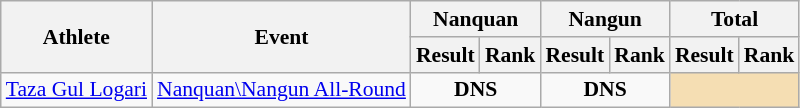<table class=wikitable style="font-size:90%">
<tr>
<th rowspan="2">Athlete</th>
<th rowspan="2">Event</th>
<th colspan="2">Nanquan</th>
<th colspan="2">Nangun</th>
<th colspan="2">Total</th>
</tr>
<tr>
<th>Result</th>
<th>Rank</th>
<th>Result</th>
<th>Rank</th>
<th>Result</th>
<th>Rank</th>
</tr>
<tr>
<td><a href='#'>Taza Gul Logari</a></td>
<td><a href='#'>Nanquan\Nangun All-Round</a></td>
<td align=center colspan=2><strong>DNS</strong></td>
<td align=center colspan=2><strong>DNS</strong></td>
<td colspan="2" bgcolor="wheat"></td>
</tr>
</table>
